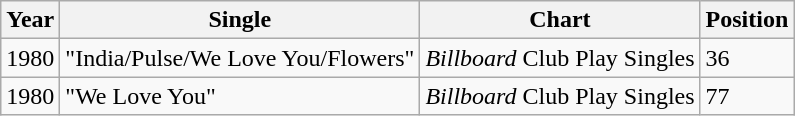<table class="wikitable">
<tr>
<th align="left">Year</th>
<th align="left">Single</th>
<th align="left">Chart</th>
<th align="left">Position</th>
</tr>
<tr>
<td align="left">1980</td>
<td align="left">"India/Pulse/We Love You/Flowers"</td>
<td align="left"><em>Billboard</em> Club Play Singles</td>
<td align="left">36</td>
</tr>
<tr>
<td align="left">1980</td>
<td align="left">"We Love You"</td>
<td align="left"><em>Billboard</em> Club Play Singles</td>
<td align="left">77</td>
</tr>
</table>
